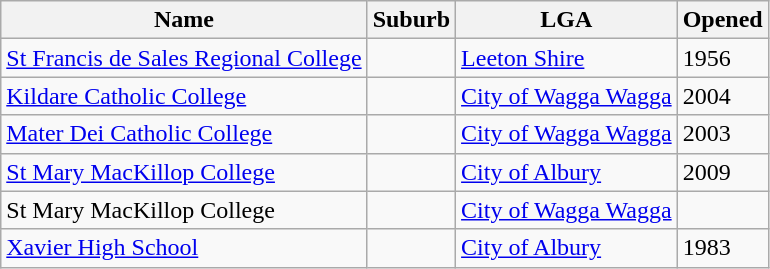<table class="wikitable sortable">
<tr>
<th>Name</th>
<th>Suburb</th>
<th>LGA</th>
<th>Opened</th>
</tr>
<tr>
<td><a href='#'>St Francis de Sales Regional College</a></td>
<td></td>
<td><a href='#'>Leeton Shire</a></td>
<td>1956</td>
</tr>
<tr>
<td><a href='#'>Kildare Catholic College</a></td>
<td></td>
<td><a href='#'>City of Wagga Wagga</a></td>
<td>2004</td>
</tr>
<tr>
<td><a href='#'>Mater Dei Catholic College</a></td>
<td></td>
<td><a href='#'>City of Wagga Wagga</a></td>
<td>2003</td>
</tr>
<tr>
<td><a href='#'>St Mary MacKillop College</a></td>
<td></td>
<td><a href='#'>City of Albury</a></td>
<td>2009</td>
</tr>
<tr>
<td>St Mary MacKillop College</td>
<td></td>
<td><a href='#'>City of Wagga Wagga</a></td>
</tr>
<tr>
<td><a href='#'>Xavier High School</a></td>
<td></td>
<td><a href='#'>City of Albury</a></td>
<td>1983</td>
</tr>
</table>
